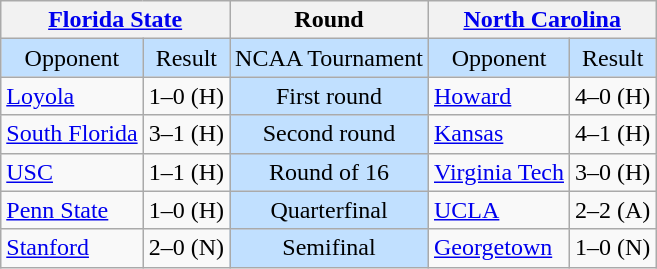<table class="wikitable" style="text-align: center;">
<tr>
<th colspan="2"><a href='#'>Florida State</a> </th>
<th>Round</th>
<th colspan="2"><a href='#'>North Carolina</a>  </th>
</tr>
<tr bgcolor="#c1e0ff">
<td>Opponent</td>
<td>Result</td>
<td>NCAA Tournament</td>
<td>Opponent</td>
<td>Result</td>
</tr>
<tr>
<td align="left"><a href='#'>Loyola</a> </td>
<td>1–0 (H)</td>
<td bgcolor="#c1e0ff">First round</td>
<td align="left"><a href='#'>Howard</a> </td>
<td>4–0 (H)</td>
</tr>
<tr>
<td align="left"><a href='#'>South Florida</a> </td>
<td>3–1 (H)</td>
<td bgcolor="#c1e0ff">Second round</td>
<td align="left"><a href='#'>Kansas</a> </td>
<td>4–1 (H)</td>
</tr>
<tr>
<td align="left"><a href='#'>USC</a> </td>
<td>1–1  (H)</td>
<td bgcolor="#c1e0ff">Round of 16</td>
<td align="left"><a href='#'>Virginia Tech</a> </td>
<td>3–0 (H)</td>
</tr>
<tr>
<td align="left"><a href='#'>Penn State</a> </td>
<td>1–0 (H)</td>
<td bgcolor="#c1e0ff">Quarterfinal</td>
<td align="left"><a href='#'>UCLA</a> </td>
<td>2–2  (A)</td>
</tr>
<tr>
<td align="left"><a href='#'>Stanford</a> </td>
<td>2–0 (N)</td>
<td bgcolor="#c1e0ff">Semifinal</td>
<td align="left"><a href='#'>Georgetown</a> </td>
<td>1–0  (N)</td>
</tr>
</table>
